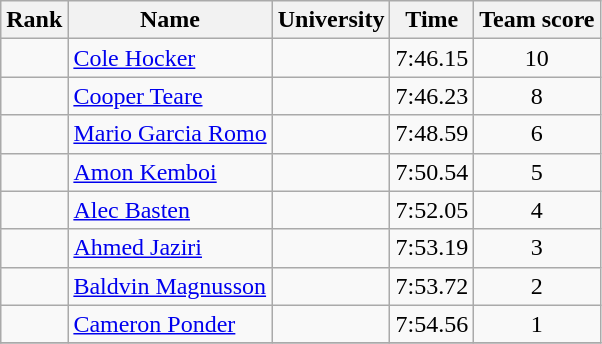<table class="wikitable sortable" style="text-align:center">
<tr>
<th>Rank</th>
<th>Name</th>
<th>University</th>
<th>Time</th>
<th>Team score</th>
</tr>
<tr>
<td></td>
<td align=left> <a href='#'>Cole Hocker</a></td>
<td></td>
<td>7:46.15</td>
<td>10</td>
</tr>
<tr>
<td></td>
<td align=left> <a href='#'>Cooper Teare</a></td>
<td></td>
<td>7:46.23</td>
<td>8</td>
</tr>
<tr>
<td></td>
<td align=left> <a href='#'>Mario Garcia Romo</a></td>
<td></td>
<td>7:48.59</td>
<td>6</td>
</tr>
<tr>
<td></td>
<td align=left> <a href='#'>Amon Kemboi</a></td>
<td></td>
<td>7:50.54</td>
<td>5</td>
</tr>
<tr>
<td></td>
<td align=left> <a href='#'>Alec Basten</a></td>
<td></td>
<td>7:52.05</td>
<td>4</td>
</tr>
<tr>
<td></td>
<td align=left> <a href='#'>Ahmed Jaziri</a></td>
<td></td>
<td>7:53.19</td>
<td>3</td>
</tr>
<tr>
<td></td>
<td align=left> <a href='#'>Baldvin Magnusson</a></td>
<td></td>
<td>7:53.72</td>
<td>2</td>
</tr>
<tr>
<td></td>
<td align=left> <a href='#'>Cameron Ponder</a></td>
<td></td>
<td>7:54.56</td>
<td>1</td>
</tr>
<tr>
</tr>
</table>
